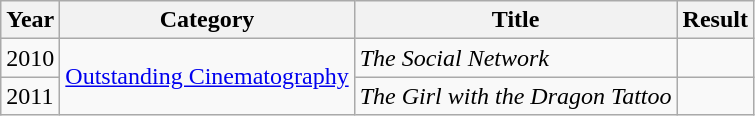<table class="wikitable">
<tr>
<th>Year</th>
<th>Category</th>
<th>Title</th>
<th>Result</th>
</tr>
<tr>
<td>2010</td>
<td rowspan=2><a href='#'>Outstanding Cinematography</a></td>
<td><em>The Social Network</em></td>
<td></td>
</tr>
<tr>
<td>2011</td>
<td><em>The Girl with the Dragon Tattoo</em></td>
<td></td>
</tr>
</table>
